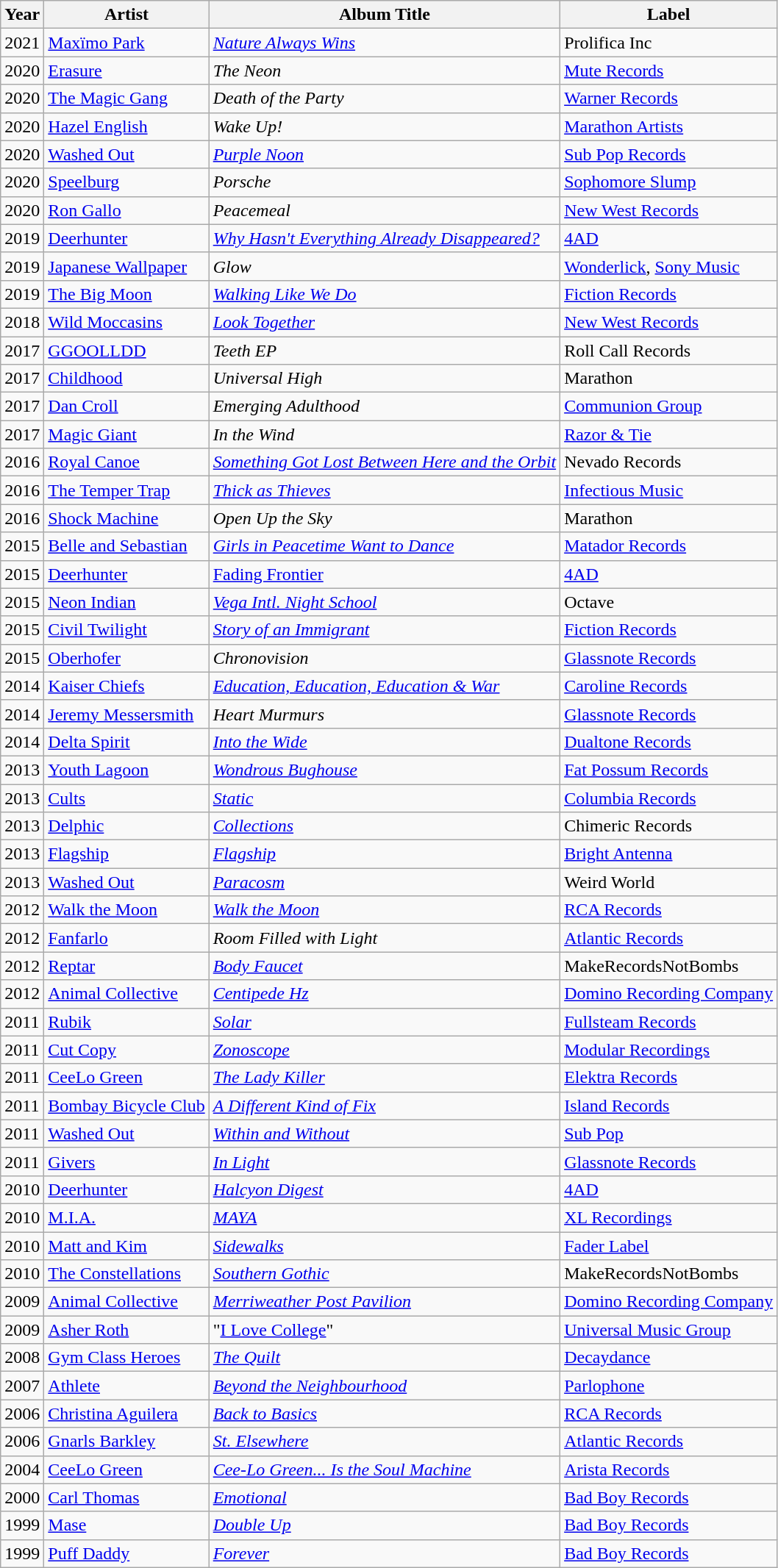<table class="wikitable">
<tr>
<th>Year</th>
<th>Artist</th>
<th>Album Title</th>
<th>Label</th>
</tr>
<tr>
<td>2021</td>
<td><a href='#'>Maxïmo Park</a></td>
<td><em><a href='#'>Nature Always Wins</a></em></td>
<td>Prolifica Inc</td>
</tr>
<tr>
<td>2020</td>
<td><a href='#'>Erasure</a></td>
<td><em>The Neon</em></td>
<td><a href='#'>Mute Records</a></td>
</tr>
<tr>
<td>2020</td>
<td><a href='#'>The Magic Gang</a></td>
<td><em>Death of the Party</em></td>
<td><a href='#'>Warner Records</a></td>
</tr>
<tr>
<td>2020</td>
<td><a href='#'>Hazel English</a></td>
<td><em>Wake Up!</em></td>
<td><a href='#'>Marathon Artists</a></td>
</tr>
<tr>
<td>2020</td>
<td><a href='#'>Washed Out</a></td>
<td><em><a href='#'>Purple Noon</a></em></td>
<td><a href='#'>Sub Pop Records</a></td>
</tr>
<tr>
<td>2020</td>
<td><a href='#'>Speelburg</a></td>
<td><em>Porsche</em></td>
<td><a href='#'>Sophomore Slump</a></td>
</tr>
<tr>
<td>2020</td>
<td><a href='#'>Ron Gallo</a></td>
<td><em>Peacemeal</em></td>
<td><a href='#'>New West Records</a></td>
</tr>
<tr>
<td>2019</td>
<td><a href='#'>Deerhunter</a></td>
<td><em><a href='#'>Why Hasn't Everything Already Disappeared?</a></em></td>
<td><a href='#'>4AD</a></td>
</tr>
<tr>
<td>2019</td>
<td><a href='#'>Japanese Wallpaper</a></td>
<td><em>Glow</em></td>
<td><a href='#'>Wonderlick</a>, <a href='#'>Sony Music</a></td>
</tr>
<tr>
<td>2019</td>
<td><a href='#'>The Big Moon</a></td>
<td><em><a href='#'>Walking Like We Do</a></em></td>
<td><a href='#'>Fiction Records</a></td>
</tr>
<tr>
<td>2018</td>
<td><a href='#'>Wild Moccasins</a></td>
<td><em><a href='#'>Look Together</a></em></td>
<td><a href='#'>New West Records</a></td>
</tr>
<tr>
<td>2017</td>
<td><a href='#'>GGOOLLDD</a></td>
<td><em>Teeth EP</em></td>
<td>Roll Call Records</td>
</tr>
<tr>
<td>2017</td>
<td><a href='#'>Childhood</a></td>
<td><em>Universal High</em></td>
<td>Marathon</td>
</tr>
<tr>
<td>2017</td>
<td><a href='#'>Dan Croll</a></td>
<td><em>Emerging Adulthood</em></td>
<td><a href='#'>Communion Group</a></td>
</tr>
<tr>
<td>2017</td>
<td><a href='#'>Magic Giant</a></td>
<td><em>In the Wind</em></td>
<td><a href='#'>Razor & Tie</a></td>
</tr>
<tr>
<td>2016</td>
<td><a href='#'>Royal Canoe</a></td>
<td><em><a href='#'>Something Got Lost Between Here and the Orbit</a></em></td>
<td>Nevado Records</td>
</tr>
<tr>
<td>2016</td>
<td><a href='#'>The Temper Trap</a></td>
<td><a href='#'><em>Thick as Thieves</em></a></td>
<td><a href='#'>Infectious Music</a></td>
</tr>
<tr>
<td>2016</td>
<td><a href='#'>Shock Machine</a></td>
<td><em>Open Up the Sky</em></td>
<td>Marathon</td>
</tr>
<tr>
<td>2015</td>
<td><a href='#'>Belle and Sebastian</a></td>
<td><em><a href='#'>Girls in Peacetime Want to Dance</a></em></td>
<td><a href='#'>Matador Records</a></td>
</tr>
<tr>
<td>2015</td>
<td><a href='#'>Deerhunter</a></td>
<td><a href='#'>Fading Frontier</a></td>
<td><a href='#'>4AD</a></td>
</tr>
<tr>
<td>2015</td>
<td><a href='#'>Neon Indian</a></td>
<td><em><a href='#'>Vega Intl. Night School</a></em></td>
<td>Octave</td>
</tr>
<tr>
<td>2015</td>
<td><a href='#'>Civil Twilight</a></td>
<td><em><a href='#'>Story of an Immigrant</a></em></td>
<td><a href='#'>Fiction Records</a></td>
</tr>
<tr>
<td>2015</td>
<td><a href='#'>Oberhofer</a></td>
<td><em>Chronovision</em></td>
<td><a href='#'>Glassnote Records</a></td>
</tr>
<tr>
<td>2014</td>
<td><a href='#'>Kaiser Chiefs</a></td>
<td><em><a href='#'>Education, Education, Education & War</a></em></td>
<td><a href='#'>Caroline Records</a></td>
</tr>
<tr>
<td>2014</td>
<td><a href='#'>Jeremy Messersmith</a></td>
<td><em>Heart Murmurs</em></td>
<td><a href='#'>Glassnote Records</a></td>
</tr>
<tr>
<td>2014</td>
<td><a href='#'>Delta Spirit</a></td>
<td><em><a href='#'>Into the Wide</a></em></td>
<td><a href='#'>Dualtone Records</a></td>
</tr>
<tr>
<td>2013</td>
<td><a href='#'>Youth Lagoon</a></td>
<td><em><a href='#'>Wondrous Bughouse</a></em></td>
<td><a href='#'>Fat Possum Records</a></td>
</tr>
<tr>
<td>2013</td>
<td><a href='#'>Cults</a></td>
<td><a href='#'><em>Static</em></a></td>
<td><a href='#'>Columbia Records</a></td>
</tr>
<tr>
<td>2013</td>
<td><a href='#'>Delphic</a></td>
<td><a href='#'><em>Collections</em></a></td>
<td>Chimeric Records</td>
</tr>
<tr>
<td>2013</td>
<td><a href='#'>Flagship</a></td>
<td><a href='#'><em>Flagship</em></a></td>
<td><a href='#'>Bright Antenna</a></td>
</tr>
<tr>
<td>2013</td>
<td><a href='#'>Washed Out</a></td>
<td><a href='#'><em>Paracosm</em></a></td>
<td>Weird World</td>
</tr>
<tr>
<td>2012</td>
<td><a href='#'>Walk the Moon</a></td>
<td><a href='#'><em>Walk the Moon</em></a></td>
<td><a href='#'>RCA Records</a></td>
</tr>
<tr>
<td>2012</td>
<td><a href='#'>Fanfarlo</a></td>
<td><em>Room Filled with Light</em></td>
<td><a href='#'>Atlantic Records</a></td>
</tr>
<tr>
<td>2012</td>
<td><a href='#'>Reptar</a></td>
<td><em><a href='#'>Body Faucet</a></em></td>
<td>MakeRecordsNotBombs</td>
</tr>
<tr>
<td>2012</td>
<td><a href='#'>Animal Collective</a></td>
<td><em><a href='#'>Centipede Hz</a></em></td>
<td><a href='#'>Domino Recording Company</a></td>
</tr>
<tr>
<td>2011</td>
<td><a href='#'>Rubik</a></td>
<td><em><a href='#'>Solar</a></em></td>
<td><a href='#'>Fullsteam Records</a></td>
</tr>
<tr>
<td>2011</td>
<td><a href='#'>Cut Copy</a></td>
<td><em><a href='#'>Zonoscope</a></em></td>
<td><a href='#'>Modular Recordings</a></td>
</tr>
<tr>
<td>2011</td>
<td><a href='#'>CeeLo Green</a></td>
<td><a href='#'><em>The Lady Killer</em></a></td>
<td><a href='#'>Elektra Records</a></td>
</tr>
<tr>
<td>2011</td>
<td><a href='#'>Bombay Bicycle Club</a></td>
<td><em><a href='#'>A Different Kind of Fix</a></em></td>
<td><a href='#'>Island Records</a></td>
</tr>
<tr>
<td>2011</td>
<td><a href='#'>Washed Out</a></td>
<td><a href='#'><em>Within and Without</em></a></td>
<td><a href='#'>Sub Pop</a></td>
</tr>
<tr>
<td>2011</td>
<td><a href='#'>Givers</a></td>
<td><em><a href='#'>In Light</a></em></td>
<td><a href='#'>Glassnote Records</a></td>
</tr>
<tr>
<td>2010</td>
<td><a href='#'>Deerhunter</a></td>
<td><em><a href='#'>Halcyon Digest</a></em></td>
<td><a href='#'>4AD</a></td>
</tr>
<tr>
<td>2010</td>
<td><a href='#'>M.I.A.</a></td>
<td><a href='#'><em>MAYA</em></a></td>
<td><a href='#'>XL Recordings</a></td>
</tr>
<tr>
<td>2010</td>
<td><a href='#'>Matt and Kim</a></td>
<td><a href='#'><em>Sidewalks</em></a></td>
<td><a href='#'>Fader Label</a></td>
</tr>
<tr>
<td>2010</td>
<td><a href='#'>The Constellations</a></td>
<td><a href='#'><em>Southern Gothic</em></a></td>
<td>MakeRecordsNotBombs</td>
</tr>
<tr>
<td>2009</td>
<td><a href='#'>Animal Collective</a></td>
<td><a href='#'><em>Merriweather Post Pavilion</em></a></td>
<td><a href='#'>Domino Recording Company</a></td>
</tr>
<tr>
<td>2009</td>
<td><a href='#'>Asher Roth</a></td>
<td>"<a href='#'>I Love College</a>"</td>
<td><a href='#'>Universal Music Group</a></td>
</tr>
<tr>
<td>2008</td>
<td><a href='#'>Gym Class Heroes</a></td>
<td><em><a href='#'>The Quilt</a></em></td>
<td><a href='#'>Decaydance</a></td>
</tr>
<tr>
<td>2007</td>
<td><a href='#'>Athlete</a></td>
<td><em><a href='#'>Beyond the Neighbourhood</a></em></td>
<td><a href='#'>Parlophone</a></td>
</tr>
<tr>
<td>2006</td>
<td><a href='#'>Christina Aguilera</a></td>
<td><a href='#'><em>Back to Basics</em></a></td>
<td><a href='#'>RCA Records</a></td>
</tr>
<tr>
<td>2006</td>
<td><a href='#'>Gnarls Barkley</a></td>
<td><a href='#'><em>St. Elsewhere</em></a></td>
<td><a href='#'>Atlantic Records</a></td>
</tr>
<tr>
<td>2004</td>
<td><a href='#'>CeeLo Green</a></td>
<td><em><a href='#'>Cee-Lo Green... Is the Soul Machine</a></em></td>
<td><a href='#'>Arista Records</a></td>
</tr>
<tr>
<td>2000</td>
<td><a href='#'>Carl Thomas</a></td>
<td><a href='#'><em>Emotional</em></a></td>
<td><a href='#'>Bad Boy Records</a></td>
</tr>
<tr>
<td>1999</td>
<td><a href='#'>Mase</a></td>
<td><a href='#'><em>Double Up</em></a></td>
<td><a href='#'>Bad Boy Records</a></td>
</tr>
<tr>
<td>1999</td>
<td><a href='#'>Puff Daddy</a></td>
<td><a href='#'><em>Forever</em></a></td>
<td><a href='#'>Bad Boy Records</a></td>
</tr>
</table>
